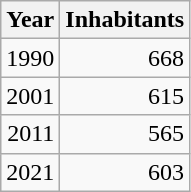<table cellspacing="0" cellpadding="0">
<tr>
<td valign="top"><br><table class="wikitable sortable zebra hintergrundfarbe5">
<tr>
<th>Year</th>
<th>Inhabitants</th>
</tr>
<tr align="right">
<td>1990</td>
<td>668</td>
</tr>
<tr align="right">
<td>2001</td>
<td>615</td>
</tr>
<tr align="right">
<td>2011</td>
<td>565</td>
</tr>
<tr align="right">
<td>2021</td>
<td>603</td>
</tr>
</table>
</td>
</tr>
</table>
